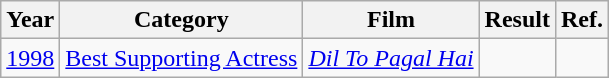<table class="wikitable">
<tr>
<th>Year</th>
<th>Category</th>
<th>Film</th>
<th>Result</th>
<th>Ref.</th>
</tr>
<tr>
<td><a href='#'>1998</a></td>
<td><a href='#'>Best Supporting Actress</a></td>
<td><em><a href='#'>Dil To Pagal Hai</a></em></td>
<td></td>
<td></td>
</tr>
</table>
